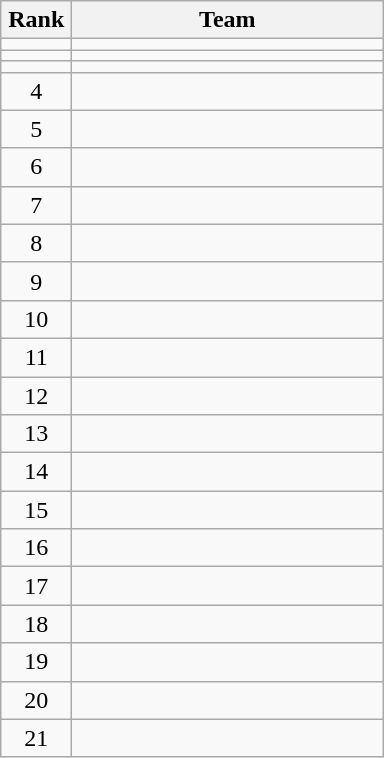<table class="wikitable" style="text-align:center">
<tr>
<th width=40>Rank</th>
<th width=200>Team</th>
</tr>
<tr>
<td></td>
<td style="text-align:left"></td>
</tr>
<tr>
<td></td>
<td style="text-align:left"></td>
</tr>
<tr>
<td></td>
<td style="text-align:left"></td>
</tr>
<tr>
<td>4</td>
<td style="text-align:left"></td>
</tr>
<tr>
<td>5</td>
<td style="text-align:left"></td>
</tr>
<tr>
<td>6</td>
<td style="text-align:left"></td>
</tr>
<tr>
<td>7</td>
<td style="text-align:left"></td>
</tr>
<tr>
<td>8</td>
<td style="text-align:left"></td>
</tr>
<tr>
<td>9</td>
<td style="text-align:left"></td>
</tr>
<tr>
<td>10</td>
<td style="text-align:left"></td>
</tr>
<tr>
<td>11</td>
<td style="text-align:left"></td>
</tr>
<tr>
<td>12</td>
<td style="text-align:left"></td>
</tr>
<tr>
<td>13</td>
<td style="text-align:left"></td>
</tr>
<tr>
<td>14</td>
<td style="text-align:left"></td>
</tr>
<tr>
<td>15</td>
<td style="text-align:left"></td>
</tr>
<tr>
<td>16</td>
<td style="text-align:left"></td>
</tr>
<tr>
<td>17</td>
<td style="text-align:left"></td>
</tr>
<tr>
<td>18</td>
<td style="text-align:left"></td>
</tr>
<tr>
<td>19</td>
<td style="text-align:left"></td>
</tr>
<tr>
<td>20</td>
<td style="text-align:left"></td>
</tr>
<tr>
<td>21</td>
<td style="text-align:left"></td>
</tr>
</table>
